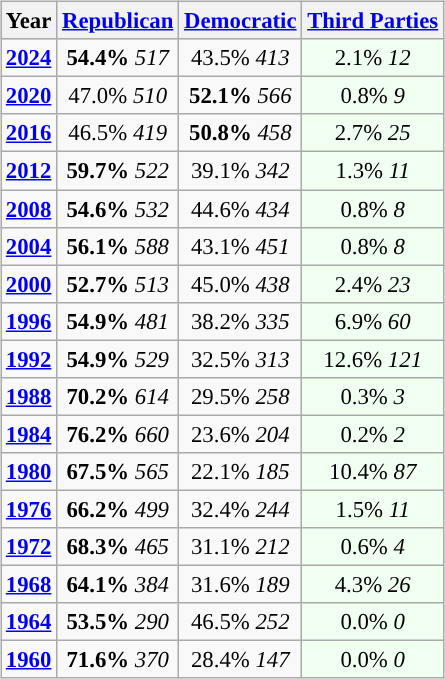<table class="wikitable" style="float:right; font-size:95%;">
<tr bgcolor=lightgrey>
<th>Year</th>
<th><a href='#'>Republican</a></th>
<th><a href='#'>Democratic</a></th>
<th><a href='#'>Third Parties</a></th>
</tr>
<tr>
<td style="text-align:center; "><strong><a href='#'>2024</a></strong></td>
<td style="text-align:center; "><strong>54.4%</strong> <em>517</em></td>
<td style="text-align:center; ">43.5% <em>413</em></td>
<td style="text-align:center; background:honeyDew;">2.1% <em>12</em></td>
</tr>
<tr>
<td style="text-align:center; "><strong><a href='#'>2020</a></strong></td>
<td style="text-align:center; ">47.0% <em>510</em></td>
<td style="text-align:center; "><strong>52.1%</strong> <em>566</em></td>
<td style="text-align:center; background:honeyDew;">0.8% <em>9</em></td>
</tr>
<tr>
<td style="text-align:center; "><strong><a href='#'>2016</a></strong></td>
<td style="text-align:center; ">46.5% <em>419</em></td>
<td style="text-align:center; "><strong>50.8%</strong>  <em>458</em></td>
<td style="text-align:center; background:honeyDew;">2.7% <em>25</em></td>
</tr>
<tr>
<td style="text-align:center; "><strong><a href='#'>2012</a></strong></td>
<td style="text-align:center; "><strong>59.7%</strong> <em>522</em></td>
<td style="text-align:center; ">39.1%  <em>342</em></td>
<td style="text-align:center; background:honeyDew;">1.3% <em>11</em></td>
</tr>
<tr>
<td style="text-align:center; "><strong><a href='#'>2008</a></strong></td>
<td style="text-align:center; "><strong>54.6%</strong> <em>532</em></td>
<td style="text-align:center; ">44.6%  <em>434</em></td>
<td style="text-align:center; background:honeyDew;">0.8% <em>8</em></td>
</tr>
<tr>
<td style="text-align:center; "><strong><a href='#'>2004</a></strong></td>
<td style="text-align:center; "><strong>56.1%</strong> <em>588</em></td>
<td style="text-align:center; ">43.1%  <em>451</em></td>
<td style="text-align:center; background:honeyDew;">0.8% <em>8</em></td>
</tr>
<tr>
<td style="text-align:center; "><strong><a href='#'>2000</a></strong></td>
<td style="text-align:center; "><strong>52.7%</strong> <em>513</em></td>
<td style="text-align:center; ">45.0%  <em>438</em></td>
<td style="text-align:center; background:honeyDew;">2.4% <em>23</em></td>
</tr>
<tr>
<td style="text-align:center; "><strong><a href='#'>1996</a></strong></td>
<td style="text-align:center; "><strong>54.9%</strong> <em>481</em></td>
<td style="text-align:center; ">38.2%  <em>335</em></td>
<td style="text-align:center; background:honeyDew;">6.9% <em>60</em></td>
</tr>
<tr>
<td style="text-align:center; "><strong><a href='#'>1992</a></strong></td>
<td style="text-align:center; "><strong>54.9%</strong> <em>529</em></td>
<td style="text-align:center; ">32.5%  <em>313</em></td>
<td style="text-align:center; background:honeyDew;">12.6% <em>121</em></td>
</tr>
<tr>
<td style="text-align:center; "><strong><a href='#'>1988</a></strong></td>
<td style="text-align:center; "><strong>70.2%</strong> <em>614</em></td>
<td style="text-align:center; ">29.5%  <em>258</em></td>
<td style="text-align:center; background:honeyDew;">0.3% <em>3</em></td>
</tr>
<tr>
<td style="text-align:center; "><strong><a href='#'>1984</a></strong></td>
<td style="text-align:center; "><strong>76.2%</strong> <em>660</em></td>
<td style="text-align:center; ">23.6%  <em>204</em></td>
<td style="text-align:center; background:honeyDew;">0.2% <em>2</em></td>
</tr>
<tr>
<td style="text-align:center; "><strong><a href='#'>1980</a></strong></td>
<td style="text-align:center; "><strong>67.5%</strong> <em>565</em></td>
<td style="text-align:center; ">22.1%  <em>185</em></td>
<td style="text-align:center; background:honeyDew;">10.4% <em>87</em></td>
</tr>
<tr>
<td style="text-align:center; "><strong><a href='#'>1976</a></strong></td>
<td style="text-align:center; "><strong>66.2%</strong> <em>499</em></td>
<td style="text-align:center; ">32.4%  <em>244</em></td>
<td style="text-align:center; background:honeyDew;">1.5% <em>11</em></td>
</tr>
<tr>
<td style="text-align:center; "><strong><a href='#'>1972</a></strong></td>
<td style="text-align:center; "><strong>68.3%</strong> <em>465</em></td>
<td style="text-align:center; ">31.1%  <em>212</em></td>
<td style="text-align:center; background:honeyDew;">0.6% <em>4</em></td>
</tr>
<tr>
<td style="text-align:center; "><strong><a href='#'>1968</a></strong></td>
<td style="text-align:center; "><strong>64.1%</strong> <em>384</em></td>
<td style="text-align:center; ">31.6%  <em>189</em></td>
<td style="text-align:center; background:honeyDew;">4.3% <em>26</em></td>
</tr>
<tr>
<td style="text-align:center; "><strong><a href='#'>1964</a></strong></td>
<td style="text-align:center; "><strong>53.5%</strong> <em>290</em></td>
<td style="text-align:center; ">46.5%  <em>252</em></td>
<td style="text-align:center; background:honeyDew;">0.0% <em>0</em></td>
</tr>
<tr>
<td style="text-align:center; "><strong><a href='#'>1960</a></strong></td>
<td style="text-align:center; "><strong>71.6%</strong> <em>370</em></td>
<td style="text-align:center; ">28.4%  <em>147</em></td>
<td style="text-align:center; background:honeyDew;">0.0% <em>0</em></td>
</tr>
</table>
